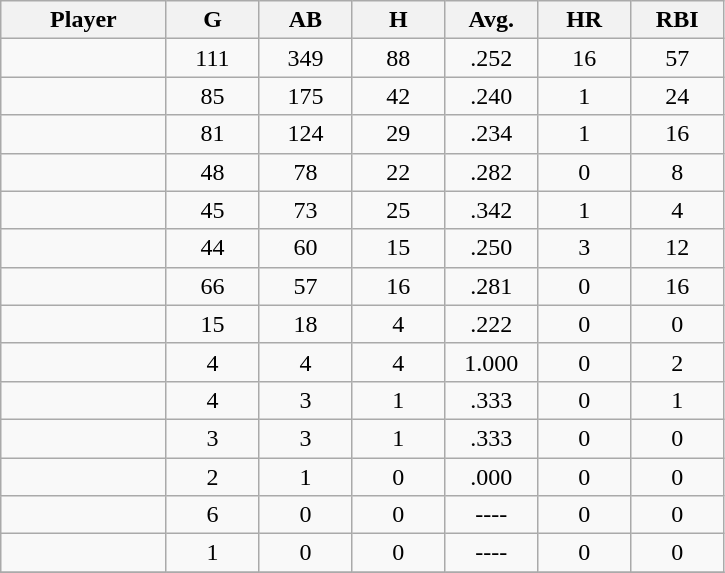<table class="wikitable sortable">
<tr>
<th bgcolor="#DDDDFF" width="16%">Player</th>
<th bgcolor="#DDDDFF" width="9%">G</th>
<th bgcolor="#DDDDFF" width="9%">AB</th>
<th bgcolor="#DDDDFF" width="9%">H</th>
<th bgcolor="#DDDDFF" width="9%">Avg.</th>
<th bgcolor="#DDDDFF" width="9%">HR</th>
<th bgcolor="#DDDDFF" width="9%">RBI</th>
</tr>
<tr align="center">
<td></td>
<td>111</td>
<td>349</td>
<td>88</td>
<td>.252</td>
<td>16</td>
<td>57</td>
</tr>
<tr align="center">
<td></td>
<td>85</td>
<td>175</td>
<td>42</td>
<td>.240</td>
<td>1</td>
<td>24</td>
</tr>
<tr align="center">
<td></td>
<td>81</td>
<td>124</td>
<td>29</td>
<td>.234</td>
<td>1</td>
<td>16</td>
</tr>
<tr align="center">
<td></td>
<td>48</td>
<td>78</td>
<td>22</td>
<td>.282</td>
<td>0</td>
<td>8</td>
</tr>
<tr align="center">
<td></td>
<td>45</td>
<td>73</td>
<td>25</td>
<td>.342</td>
<td>1</td>
<td>4</td>
</tr>
<tr align="center">
<td></td>
<td>44</td>
<td>60</td>
<td>15</td>
<td>.250</td>
<td>3</td>
<td>12</td>
</tr>
<tr align=center>
<td></td>
<td>66</td>
<td>57</td>
<td>16</td>
<td>.281</td>
<td>0</td>
<td>16</td>
</tr>
<tr align="center">
<td></td>
<td>15</td>
<td>18</td>
<td>4</td>
<td>.222</td>
<td>0</td>
<td>0</td>
</tr>
<tr align="center">
<td></td>
<td>4</td>
<td>4</td>
<td>4</td>
<td>1.000</td>
<td>0</td>
<td>2</td>
</tr>
<tr align=center>
<td></td>
<td>4</td>
<td>3</td>
<td>1</td>
<td>.333</td>
<td>0</td>
<td>1</td>
</tr>
<tr align="center">
<td></td>
<td>3</td>
<td>3</td>
<td>1</td>
<td>.333</td>
<td>0</td>
<td>0</td>
</tr>
<tr align="center">
<td></td>
<td>2</td>
<td>1</td>
<td>0</td>
<td>.000</td>
<td>0</td>
<td>0</td>
</tr>
<tr align="center">
<td></td>
<td>6</td>
<td>0</td>
<td>0</td>
<td>----</td>
<td>0</td>
<td>0</td>
</tr>
<tr align=center>
<td></td>
<td>1</td>
<td>0</td>
<td>0</td>
<td>----</td>
<td>0</td>
<td>0</td>
</tr>
<tr align="center">
</tr>
</table>
